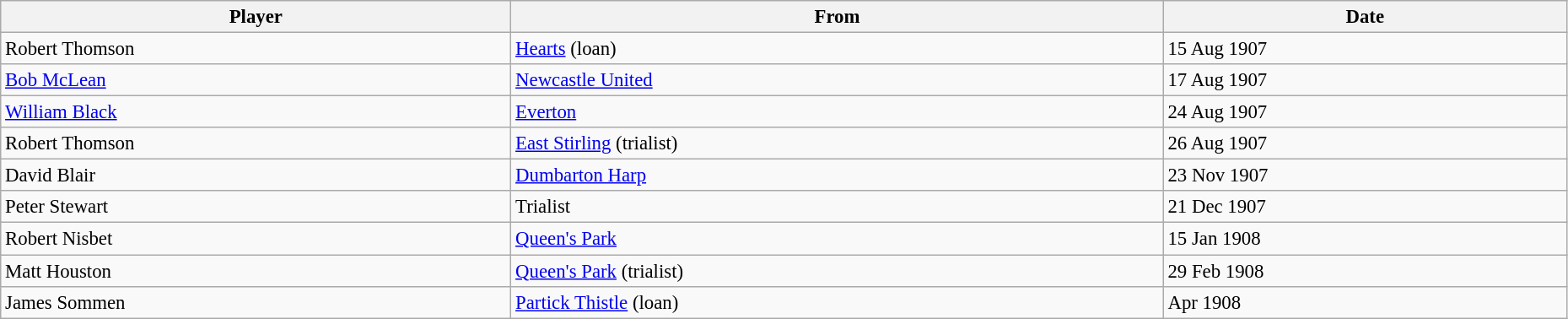<table class="wikitable" style="text-align:center; font-size:95%;width:98%; text-align:left">
<tr>
<th>Player</th>
<th>From</th>
<th>Date</th>
</tr>
<tr>
<td> Robert Thomson</td>
<td> <a href='#'>Hearts</a> (loan)</td>
<td>15 Aug 1907</td>
</tr>
<tr>
<td> <a href='#'>Bob McLean</a></td>
<td> <a href='#'>Newcastle United</a></td>
<td>17 Aug 1907</td>
</tr>
<tr>
<td> <a href='#'>William Black</a></td>
<td> <a href='#'>Everton</a></td>
<td>24 Aug 1907</td>
</tr>
<tr>
<td> Robert Thomson</td>
<td> <a href='#'>East Stirling</a> (trialist)</td>
<td>26 Aug 1907</td>
</tr>
<tr>
<td> David Blair</td>
<td> <a href='#'>Dumbarton Harp</a></td>
<td>23 Nov 1907</td>
</tr>
<tr>
<td> Peter Stewart</td>
<td> Trialist</td>
<td>21 Dec 1907</td>
</tr>
<tr>
<td> Robert Nisbet</td>
<td> <a href='#'>Queen's Park</a></td>
<td>15 Jan 1908</td>
</tr>
<tr>
<td> Matt Houston</td>
<td> <a href='#'>Queen's Park</a> (trialist)</td>
<td>29 Feb 1908</td>
</tr>
<tr>
<td> James Sommen</td>
<td> <a href='#'>Partick Thistle</a> (loan)</td>
<td>Apr 1908</td>
</tr>
</table>
